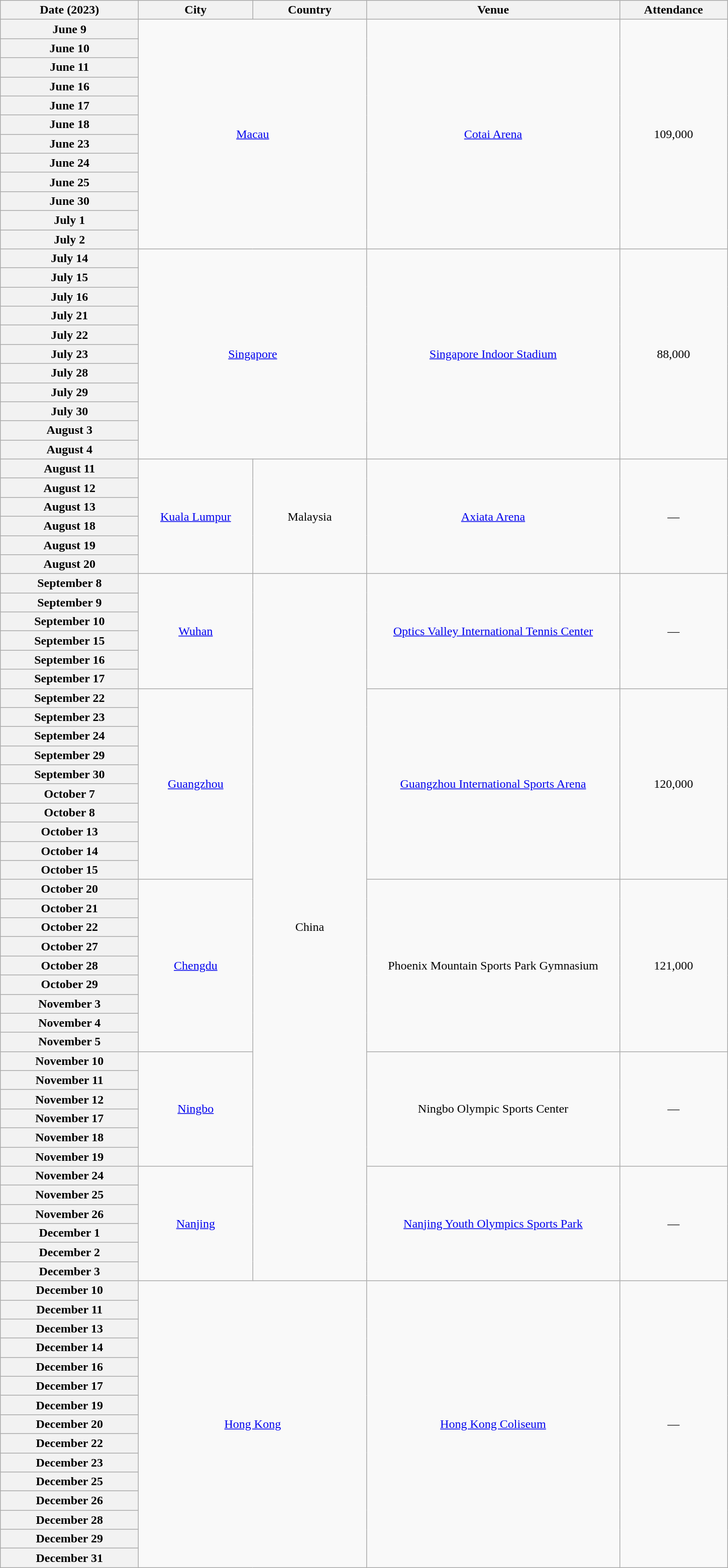<table class="wikitable plainrowheaders" style="text-align:center;">
<tr>
<th scope="col" style="width:11em;">Date (2023)</th>
<th scope="col" style="width:9em;">City</th>
<th scope="col" style="width:9em;">Country</th>
<th scope="col" style="width:20.5em;">Venue</th>
<th scope="col" style="width:8.5em;">Attendance</th>
</tr>
<tr>
<th scope="row" style="text-align:center">June 9</th>
<td colspan="2" rowspan="12"><a href='#'>Macau</a></td>
<td rowspan="12"><a href='#'>Cotai Arena</a></td>
<td rowspan="12" ! scope="row" style="text-align:center">109,000</td>
</tr>
<tr>
<th scope="row" style="text-align:center">June 10</th>
</tr>
<tr>
<th scope="row" style="text-align:center">June 11</th>
</tr>
<tr>
<th scope="row" style="text-align:center">June 16</th>
</tr>
<tr>
<th scope="row" style="text-align:center">June 17</th>
</tr>
<tr>
<th scope="row" style="text-align:center">June 18</th>
</tr>
<tr>
<th scope="row" style="text-align:center">June 23</th>
</tr>
<tr>
<th scope="row" style="text-align:center">June 24</th>
</tr>
<tr>
<th scope="row" style="text-align:center">June 25</th>
</tr>
<tr>
<th scope="row" style="text-align:center">June 30</th>
</tr>
<tr>
<th scope="row" style="text-align:center">July 1</th>
</tr>
<tr>
<th scope="row" style="text-align:center">July 2</th>
</tr>
<tr>
<th scope="row" style="text-align:center">July 14</th>
<td colspan="2" rowspan="11"><a href='#'>Singapore</a></td>
<td rowspan="11"><a href='#'>Singapore Indoor Stadium</a></td>
<td rowspan="11" ! scope="row" style="text-align:center">88,000</td>
</tr>
<tr>
<th scope="row" style="text-align:center">July 15</th>
</tr>
<tr>
<th scope="row" style="text-align:center">July 16</th>
</tr>
<tr>
<th scope="row" style="text-align:center">July 21</th>
</tr>
<tr>
<th scope="row" style="text-align:center">July 22</th>
</tr>
<tr>
<th scope="row" style="text-align:center">July 23</th>
</tr>
<tr>
<th scope="row" style="text-align:center">July 28</th>
</tr>
<tr>
<th scope="row" style="text-align:center">July 29</th>
</tr>
<tr>
<th scope="row" style="text-align:center">July 30</th>
</tr>
<tr>
<th scope="row" style="text-align:center">August 3</th>
</tr>
<tr>
<th scope="row" style="text-align:center">August 4</th>
</tr>
<tr>
<th scope="row" style="text-align:center">August 11</th>
<td rowspan="6"><a href='#'>Kuala Lumpur</a></td>
<td rowspan="6">Malaysia</td>
<td rowspan="6"><a href='#'>Axiata Arena</a></td>
<td rowspan="6">—</td>
</tr>
<tr>
<th scope="row" style="text-align:center">August 12</th>
</tr>
<tr>
<th scope="row" style="text-align:center">August 13</th>
</tr>
<tr>
<th scope="row" style="text-align:center">August 18</th>
</tr>
<tr>
<th scope="row" style="text-align:center">August 19</th>
</tr>
<tr>
<th scope="row" style="text-align:center">August 20</th>
</tr>
<tr>
<th scope="row" style="text-align:center">September 8</th>
<td rowspan="6"><a href='#'>Wuhan</a></td>
<td rowspan="37">China</td>
<td rowspan="6"><a href='#'> Optics Valley International Tennis Center</a></td>
<td rowspan="6">—</td>
</tr>
<tr>
<th scope="row" style="text-align:center">September 9</th>
</tr>
<tr>
<th scope="row" style="text-align:center">September 10</th>
</tr>
<tr>
<th scope="row" style="text-align:center">September 15</th>
</tr>
<tr>
<th scope="row" style="text-align:center">September 16</th>
</tr>
<tr>
<th scope="row" style="text-align:center">September 17</th>
</tr>
<tr>
<th scope="row" style="text-align:center">September 22</th>
<td rowspan="10"><a href='#'>Guangzhou</a></td>
<td rowspan="10"><a href='#'>Guangzhou International Sports Arena</a></td>
<td rowspan="10" ! scope="row" style="text-align:center">120,000</td>
</tr>
<tr>
<th scope="row" style="text-align:center">September 23</th>
</tr>
<tr>
<th scope="row" style="text-align:center">September 24</th>
</tr>
<tr>
<th scope="row" style="text-align:center">September 29</th>
</tr>
<tr>
<th scope="row" style="text-align:center">September 30</th>
</tr>
<tr>
<th scope="row" style="text-align:center">October 7</th>
</tr>
<tr>
<th scope="row" style="text-align:center">October 8</th>
</tr>
<tr>
<th scope="row" style="text-align:center">October 13</th>
</tr>
<tr>
<th scope="row" style="text-align:center">October 14</th>
</tr>
<tr>
<th scope="row" style="text-align:center">October 15</th>
</tr>
<tr>
<th scope="row" style="text-align:center">October 20</th>
<td rowspan="9"><a href='#'>Chengdu</a></td>
<td rowspan="9">Phoenix Mountain Sports Park Gymnasium</td>
<td rowspan="9" ! scope="row" style="text-align:center">121,000</td>
</tr>
<tr>
<th scope="row" style="text-align:center">October 21</th>
</tr>
<tr>
<th scope="row" style="text-align:center">October 22</th>
</tr>
<tr>
<th scope="row" style="text-align:center">October 27</th>
</tr>
<tr>
<th scope="row" style="text-align:center">October 28</th>
</tr>
<tr>
<th scope="row" style="text-align:center">October 29</th>
</tr>
<tr>
<th scope="row" style="text-align:center">November 3</th>
</tr>
<tr>
<th scope="row" style="text-align:center">November 4</th>
</tr>
<tr>
<th scope="row" style="text-align:center">November 5</th>
</tr>
<tr>
<th scope="row" style="text-align:center">November 10</th>
<td rowspan="6"><a href='#'>Ningbo</a></td>
<td rowspan="6">Ningbo Olympic Sports Center</td>
<td rowspan="6">—</td>
</tr>
<tr>
<th scope="row" style="text-align:center">November 11</th>
</tr>
<tr>
<th scope="row" style="text-align:center">November 12</th>
</tr>
<tr>
<th scope="row" style="text-align:center">November 17</th>
</tr>
<tr>
<th scope="row" style="text-align:center">November 18</th>
</tr>
<tr>
<th scope="row" style="text-align:center">November 19</th>
</tr>
<tr>
<th scope="row" style="text-align:center">November 24</th>
<td rowspan="6"><a href='#'>Nanjing</a></td>
<td rowspan="6"><a href='#'> Nanjing Youth Olympics Sports Park</a></td>
<td rowspan="6">—</td>
</tr>
<tr>
<th scope="row" style="text-align:center">November 25</th>
</tr>
<tr>
<th scope="row" style="text-align:center">November 26</th>
</tr>
<tr>
<th scope="row" style="text-align:center">December 1</th>
</tr>
<tr>
<th scope="row" style="text-align:center">December 2</th>
</tr>
<tr>
<th scope="row" style="text-align:center">December 3</th>
</tr>
<tr>
<th scope="row" style="text-align:center">December 10</th>
<td colspan="2" rowspan="15"><a href='#'>Hong Kong</a></td>
<td rowspan="15"><a href='#'>Hong Kong Coliseum</a></td>
<td rowspan="15">—</td>
</tr>
<tr>
<th scope="row" style="text-align:center">December 11</th>
</tr>
<tr>
<th scope="row" style="text-align:center">December 13</th>
</tr>
<tr>
<th scope="row" style="text-align:center">December 14</th>
</tr>
<tr>
<th scope="row" style="text-align:center">December 16</th>
</tr>
<tr>
<th scope="row" style="text-align:center">December 17</th>
</tr>
<tr>
<th scope="row" style="text-align:center">December 19</th>
</tr>
<tr>
<th scope="row" style="text-align:center">December 20</th>
</tr>
<tr>
<th scope="row" style="text-align:center">December 22</th>
</tr>
<tr>
<th scope="row" style="text-align:center">December 23</th>
</tr>
<tr>
<th scope="row" style="text-align:center">December 25</th>
</tr>
<tr>
<th scope="row" style="text-align:center">December 26</th>
</tr>
<tr>
<th scope="row" style="text-align:center">December 28</th>
</tr>
<tr>
<th scope="row" style="text-align:center">December 29</th>
</tr>
<tr>
<th scope="row" style="text-align:center">December 31</th>
</tr>
</table>
